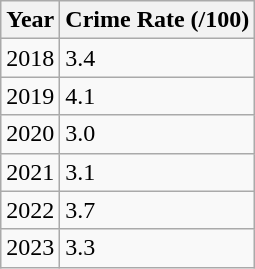<table class="wikitable">
<tr>
<th>Year</th>
<th>Crime Rate (/100)</th>
</tr>
<tr>
<td>2018</td>
<td>3.4</td>
</tr>
<tr>
<td>2019</td>
<td>4.1</td>
</tr>
<tr>
<td>2020</td>
<td>3.0</td>
</tr>
<tr>
<td>2021</td>
<td>3.1</td>
</tr>
<tr>
<td>2022</td>
<td>3.7</td>
</tr>
<tr>
<td>2023</td>
<td>3.3</td>
</tr>
</table>
